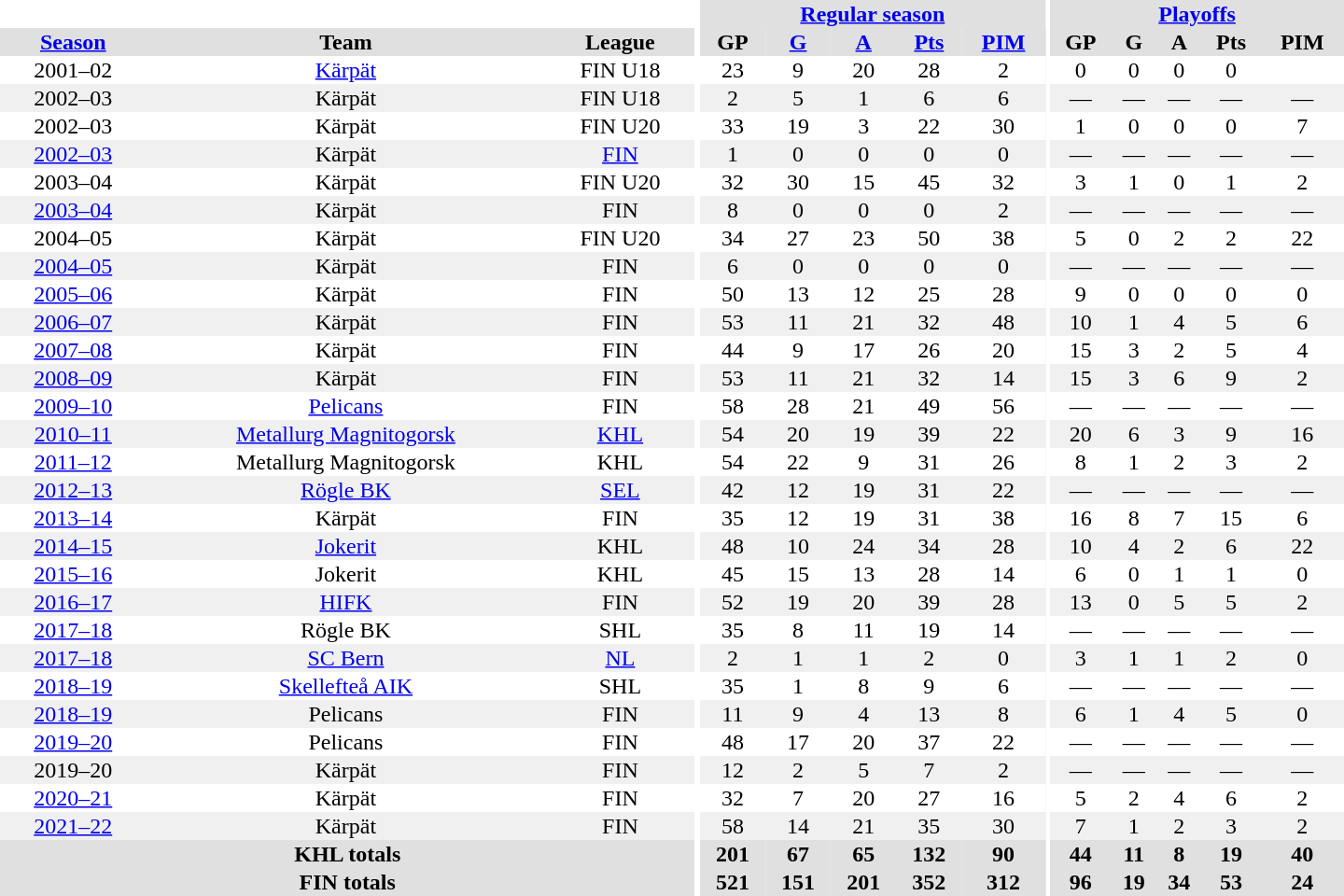<table border="0" cellpadding="1" cellspacing="0" style="text-align:center; width:60em">
<tr bgcolor="#e0e0e0">
<th colspan="3" bgcolor="#ffffff"></th>
<th rowspan="100" bgcolor="#ffffff"></th>
<th colspan="5"><a href='#'>Regular season</a></th>
<th rowspan="100" bgcolor="#ffffff"></th>
<th colspan="5"><a href='#'>Playoffs</a></th>
</tr>
<tr bgcolor="#e0e0e0">
<th><a href='#'>Season</a></th>
<th>Team</th>
<th>League</th>
<th>GP</th>
<th><a href='#'>G</a></th>
<th><a href='#'>A</a></th>
<th><a href='#'>Pts</a></th>
<th><a href='#'>PIM</a></th>
<th>GP</th>
<th>G</th>
<th>A</th>
<th>Pts</th>
<th>PIM</th>
</tr>
<tr>
<td>2001–02</td>
<td><a href='#'>Kärpät</a></td>
<td>FIN U18</td>
<td>23</td>
<td>9</td>
<td 11>20</td>
<td>28</td>
<td>2</td>
<td>0</td>
<td>0</td>
<td>0</td>
<td>0</td>
</tr>
<tr bgcolor="#f0f0f0">
<td>2002–03</td>
<td>Kärpät</td>
<td>FIN U18</td>
<td>2</td>
<td>5</td>
<td>1</td>
<td>6</td>
<td>6</td>
<td>—</td>
<td>—</td>
<td>—</td>
<td>—</td>
<td>—</td>
</tr>
<tr>
<td>2002–03</td>
<td>Kärpät</td>
<td>FIN U20</td>
<td>33</td>
<td>19</td>
<td>3</td>
<td>22</td>
<td>30</td>
<td>1</td>
<td>0</td>
<td>0</td>
<td>0</td>
<td>7</td>
</tr>
<tr bgcolor="#f0f0f0">
<td><a href='#'>2002–03</a></td>
<td>Kärpät</td>
<td><a href='#'>FIN</a></td>
<td>1</td>
<td>0</td>
<td>0</td>
<td>0</td>
<td>0</td>
<td>—</td>
<td>—</td>
<td>—</td>
<td>—</td>
<td>—</td>
</tr>
<tr>
<td>2003–04</td>
<td>Kärpät</td>
<td>FIN U20</td>
<td>32</td>
<td>30</td>
<td>15</td>
<td>45</td>
<td>32</td>
<td>3</td>
<td>1</td>
<td>0</td>
<td>1</td>
<td>2</td>
</tr>
<tr bgcolor="#f0f0f0">
<td><a href='#'>2003–04</a></td>
<td>Kärpät</td>
<td>FIN</td>
<td>8</td>
<td>0</td>
<td>0</td>
<td>0</td>
<td>2</td>
<td>—</td>
<td>—</td>
<td>—</td>
<td>—</td>
<td>—</td>
</tr>
<tr>
<td>2004–05</td>
<td>Kärpät</td>
<td>FIN U20</td>
<td>34</td>
<td>27</td>
<td>23</td>
<td>50</td>
<td>38</td>
<td>5</td>
<td>0</td>
<td>2</td>
<td>2</td>
<td>22</td>
</tr>
<tr bgcolor="#f0f0f0">
<td><a href='#'>2004–05</a></td>
<td>Kärpät</td>
<td>FIN</td>
<td>6</td>
<td>0</td>
<td>0</td>
<td>0</td>
<td>0</td>
<td>—</td>
<td>—</td>
<td>—</td>
<td>—</td>
<td>—</td>
</tr>
<tr>
<td><a href='#'>2005–06</a></td>
<td>Kärpät</td>
<td>FIN</td>
<td>50</td>
<td>13</td>
<td>12</td>
<td>25</td>
<td>28</td>
<td>9</td>
<td>0</td>
<td>0</td>
<td>0</td>
<td>0</td>
</tr>
<tr bgcolor="#f0f0f0">
<td><a href='#'>2006–07</a></td>
<td>Kärpät</td>
<td>FIN</td>
<td>53</td>
<td>11</td>
<td>21</td>
<td>32</td>
<td>48</td>
<td>10</td>
<td>1</td>
<td>4</td>
<td>5</td>
<td>6</td>
</tr>
<tr>
<td><a href='#'>2007–08</a></td>
<td>Kärpät</td>
<td>FIN</td>
<td>44</td>
<td>9</td>
<td>17</td>
<td>26</td>
<td>20</td>
<td>15</td>
<td>3</td>
<td>2</td>
<td>5</td>
<td>4</td>
</tr>
<tr bgcolor="#f0f0f0">
<td><a href='#'>2008–09</a></td>
<td>Kärpät</td>
<td>FIN</td>
<td>53</td>
<td>11</td>
<td>21</td>
<td>32</td>
<td>14</td>
<td>15</td>
<td>3</td>
<td>6</td>
<td>9</td>
<td>2</td>
</tr>
<tr>
<td><a href='#'>2009–10</a></td>
<td><a href='#'>Pelicans</a></td>
<td>FIN</td>
<td>58</td>
<td>28</td>
<td>21</td>
<td>49</td>
<td>56</td>
<td>—</td>
<td>—</td>
<td>—</td>
<td>—</td>
<td>—</td>
</tr>
<tr bgcolor="#f0f0f0">
<td><a href='#'>2010–11</a></td>
<td><a href='#'>Metallurg Magnitogorsk</a></td>
<td><a href='#'>KHL</a></td>
<td>54</td>
<td>20</td>
<td>19</td>
<td>39</td>
<td>22</td>
<td>20</td>
<td>6</td>
<td>3</td>
<td>9</td>
<td>16</td>
</tr>
<tr>
<td><a href='#'>2011–12</a></td>
<td>Metallurg Magnitogorsk</td>
<td>KHL</td>
<td>54</td>
<td>22</td>
<td>9</td>
<td>31</td>
<td>26</td>
<td>8</td>
<td>1</td>
<td>2</td>
<td>3</td>
<td>2</td>
</tr>
<tr bgcolor="#f0f0f0">
<td><a href='#'>2012–13</a></td>
<td><a href='#'>Rögle BK</a></td>
<td><a href='#'>SEL</a></td>
<td>42</td>
<td>12</td>
<td>19</td>
<td>31</td>
<td>22</td>
<td>—</td>
<td>—</td>
<td>—</td>
<td>—</td>
<td>—</td>
</tr>
<tr>
<td><a href='#'>2013–14</a></td>
<td>Kärpät</td>
<td>FIN</td>
<td>35</td>
<td>12</td>
<td>19</td>
<td>31</td>
<td>38</td>
<td>16</td>
<td>8</td>
<td>7</td>
<td>15</td>
<td>6</td>
</tr>
<tr bgcolor="#f0f0f0">
<td><a href='#'>2014–15</a></td>
<td><a href='#'>Jokerit</a></td>
<td>KHL</td>
<td>48</td>
<td>10</td>
<td>24</td>
<td>34</td>
<td>28</td>
<td>10</td>
<td>4</td>
<td>2</td>
<td>6</td>
<td>22</td>
</tr>
<tr>
<td><a href='#'>2015–16</a></td>
<td>Jokerit</td>
<td>KHL</td>
<td>45</td>
<td>15</td>
<td>13</td>
<td>28</td>
<td>14</td>
<td>6</td>
<td>0</td>
<td>1</td>
<td>1</td>
<td>0</td>
</tr>
<tr bgcolor="#f0f0f0">
<td><a href='#'>2016–17</a></td>
<td><a href='#'>HIFK</a></td>
<td>FIN</td>
<td>52</td>
<td>19</td>
<td>20</td>
<td>39</td>
<td>28</td>
<td>13</td>
<td>0</td>
<td>5</td>
<td>5</td>
<td>2</td>
</tr>
<tr>
<td><a href='#'>2017–18</a></td>
<td>Rögle BK</td>
<td>SHL</td>
<td>35</td>
<td>8</td>
<td>11</td>
<td>19</td>
<td>14</td>
<td>—</td>
<td>—</td>
<td>—</td>
<td>—</td>
<td>—</td>
</tr>
<tr bgcolor="#f0f0f0">
<td><a href='#'>2017–18</a></td>
<td><a href='#'>SC Bern</a></td>
<td><a href='#'>NL</a></td>
<td>2</td>
<td>1</td>
<td>1</td>
<td>2</td>
<td>0</td>
<td>3</td>
<td>1</td>
<td>1</td>
<td>2</td>
<td>0</td>
</tr>
<tr>
<td><a href='#'>2018–19</a></td>
<td><a href='#'>Skellefteå AIK</a></td>
<td>SHL</td>
<td>35</td>
<td>1</td>
<td>8</td>
<td>9</td>
<td>6</td>
<td>—</td>
<td>—</td>
<td>—</td>
<td>—</td>
<td>—</td>
</tr>
<tr bgcolor="#f0f0f0">
<td><a href='#'>2018–19</a></td>
<td>Pelicans</td>
<td>FIN</td>
<td>11</td>
<td>9</td>
<td>4</td>
<td>13</td>
<td>8</td>
<td>6</td>
<td>1</td>
<td>4</td>
<td>5</td>
<td>0</td>
</tr>
<tr>
<td><a href='#'>2019–20</a></td>
<td>Pelicans</td>
<td>FIN</td>
<td>48</td>
<td>17</td>
<td>20</td>
<td>37</td>
<td>22</td>
<td>—</td>
<td>—</td>
<td>—</td>
<td>—</td>
<td>—</td>
</tr>
<tr bgcolor="#f0f0f0">
<td>2019–20</td>
<td>Kärpät</td>
<td>FIN</td>
<td>12</td>
<td>2</td>
<td>5</td>
<td>7</td>
<td>2</td>
<td>—</td>
<td>—</td>
<td>—</td>
<td>—</td>
<td>—</td>
</tr>
<tr>
<td><a href='#'>2020–21</a></td>
<td>Kärpät</td>
<td>FIN</td>
<td>32</td>
<td>7</td>
<td>20</td>
<td>27</td>
<td>16</td>
<td>5</td>
<td>2</td>
<td>4</td>
<td>6</td>
<td>2</td>
</tr>
<tr bgcolor="#f0f0f0">
<td><a href='#'>2021–22</a></td>
<td>Kärpät</td>
<td>FIN</td>
<td>58</td>
<td>14</td>
<td>21</td>
<td>35</td>
<td>30</td>
<td>7</td>
<td>1</td>
<td>2</td>
<td>3</td>
<td>2</td>
</tr>
<tr bgcolor="#e0e0e0">
<th colspan="3">KHL totals</th>
<th>201</th>
<th>67</th>
<th>65</th>
<th>132</th>
<th>90</th>
<th>44</th>
<th>11</th>
<th>8</th>
<th>19</th>
<th>40</th>
</tr>
<tr bgcolor="#e0e0e0">
<th colspan="3">FIN totals</th>
<th>521</th>
<th>151</th>
<th>201</th>
<th>352</th>
<th>312</th>
<th>96</th>
<th>19</th>
<th>34</th>
<th>53</th>
<th>24</th>
</tr>
</table>
